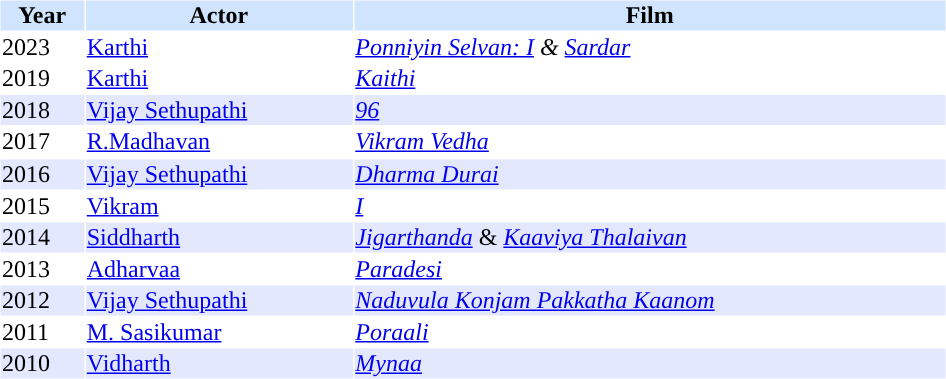<table cellspacing="1" cellpadding="1" border="0" width="50%">
<tr bgcolor="#d1e4fd">
<th>Year</th>
<th>Actor</th>
<th>Film</th>
</tr>
<tr>
<td>2023</td>
<td><a href='#'>Karthi</a></td>
<td><em><a href='#'>Ponniyin Selvan: I</a> & <a href='#'>Sardar</a></em></td>
</tr>
<tr>
<td>2019</td>
<td><a href='#'>Karthi</a></td>
<td><em><a href='#'>Kaithi</a></em></td>
</tr>
<tr bgcolor="#e4e8ff">
<td>2018</td>
<td><a href='#'>Vijay Sethupathi</a></td>
<td><em><a href='#'>96</a></em></td>
</tr>
<tr>
<td>2017</td>
<td><a href='#'>R.Madhavan</a></td>
<td><em><a href='#'>Vikram Vedha</a></em></td>
</tr>
<tr>
</tr>
<tr bgcolor="#e4e8ff">
<td>2016</td>
<td><a href='#'>Vijay Sethupathi</a></td>
<td><em><a href='#'>Dharma Durai</a></em></td>
</tr>
<tr>
<td>2015</td>
<td><a href='#'>Vikram</a></td>
<td><em><a href='#'>I</a></em></td>
</tr>
<tr bgcolor="#e4e8ff">
<td>2014</td>
<td><a href='#'>Siddharth</a></td>
<td><em><a href='#'>Jigarthanda</a></em> & <em><a href='#'>Kaaviya Thalaivan</a></em></td>
</tr>
<tr>
<td>2013</td>
<td><a href='#'>Adharvaa</a></td>
<td><em><a href='#'>Paradesi</a></em></td>
</tr>
<tr bgcolor="#e4e8ff">
<td>2012</td>
<td><a href='#'>Vijay Sethupathi</a></td>
<td><em><a href='#'>Naduvula Konjam Pakkatha Kaanom</a></em></td>
</tr>
<tr>
<td>2011</td>
<td><a href='#'>M. Sasikumar</a></td>
<td><em><a href='#'>Poraali</a></em></td>
</tr>
<tr bgcolor="#e4e8ff">
<td>2010</td>
<td><a href='#'>Vidharth</a></td>
<td><em><a href='#'>Mynaa</a></em></td>
</tr>
</table>
